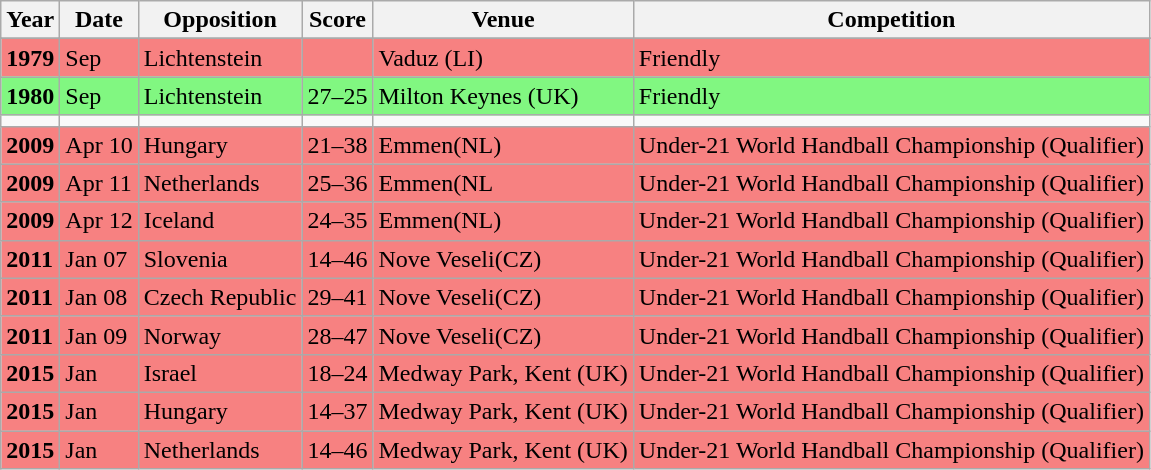<table class="wikitable">
<tr>
<th>Year</th>
<th>Date</th>
<th>Opposition</th>
<th>Score</th>
<th>Venue</th>
<th>Competition</th>
</tr>
<tr bgcolor="#efefef">
</tr>
<tr bgcolor="#F78181">
<td><strong>1979</strong></td>
<td>Sep</td>
<td>Lichtenstein</td>
<td></td>
<td>Vaduz (LI)</td>
<td>Friendly</td>
</tr>
<tr bgcolor="#81F781">
<td><strong>1980</strong></td>
<td>Sep</td>
<td>Lichtenstein</td>
<td>27–25</td>
<td>Milton Keynes (UK)</td>
<td>Friendly</td>
</tr>
<tr>
<td></td>
<td></td>
<td></td>
<td></td>
<td></td>
<td></td>
</tr>
<tr bgcolor="#F78181">
<td><strong>2009</strong></td>
<td>Apr 10</td>
<td>Hungary</td>
<td>21–38</td>
<td>Emmen(NL)</td>
<td>Under-21 World Handball Championship (Qualifier)</td>
</tr>
<tr bgcolor="#F78181">
<td><strong>2009</strong></td>
<td>Apr 11</td>
<td>Netherlands</td>
<td>25–36</td>
<td>Emmen(NL</td>
<td>Under-21 World Handball Championship (Qualifier)</td>
</tr>
<tr bgcolor="#F78181">
<td><strong>2009</strong></td>
<td>Apr 12</td>
<td>Iceland</td>
<td>24–35</td>
<td>Emmen(NL)</td>
<td>Under-21 World Handball Championship (Qualifier)</td>
</tr>
<tr bgcolor="#F78181">
<td><strong>2011</strong></td>
<td>Jan 07</td>
<td>Slovenia</td>
<td>14–46</td>
<td>Nove Veseli(CZ)</td>
<td>Under-21 World Handball Championship (Qualifier)</td>
</tr>
<tr bgcolor="#F78181">
<td><strong>2011</strong></td>
<td>Jan 08</td>
<td>Czech Republic</td>
<td>29–41</td>
<td>Nove Veseli(CZ)</td>
<td>Under-21 World Handball Championship (Qualifier)</td>
</tr>
<tr bgcolor="#F78181">
<td><strong>2011</strong></td>
<td>Jan 09</td>
<td>Norway</td>
<td>28–47</td>
<td>Nove Veseli(CZ)</td>
<td>Under-21 World Handball Championship (Qualifier)</td>
</tr>
<tr bgcolor="#F78181">
<td><strong>2015</strong></td>
<td>Jan</td>
<td>Israel</td>
<td>18–24</td>
<td>Medway Park, Kent (UK)</td>
<td>Under-21 World Handball Championship (Qualifier)</td>
</tr>
<tr bgcolor="#F78181">
<td><strong>2015</strong></td>
<td>Jan</td>
<td>Hungary</td>
<td>14–37</td>
<td>Medway Park, Kent (UK)</td>
<td>Under-21 World Handball Championship (Qualifier)</td>
</tr>
<tr bgcolor="#F78181">
<td><strong>2015</strong></td>
<td>Jan</td>
<td>Netherlands</td>
<td>14–46</td>
<td>Medway Park, Kent (UK)</td>
<td>Under-21 World Handball Championship (Qualifier)</td>
</tr>
</table>
